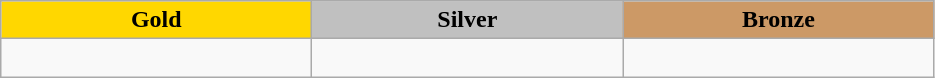<table class="wikitable" style="text-align:left">
<tr align="center">
<td width=200 bgcolor=gold><strong>Gold</strong></td>
<td width=200 bgcolor=silver><strong>Silver</strong></td>
<td width=200 bgcolor=CC9966><strong>Bronze</strong></td>
</tr>
<tr>
<td></td>
<td></td>
<td><br></td>
</tr>
</table>
